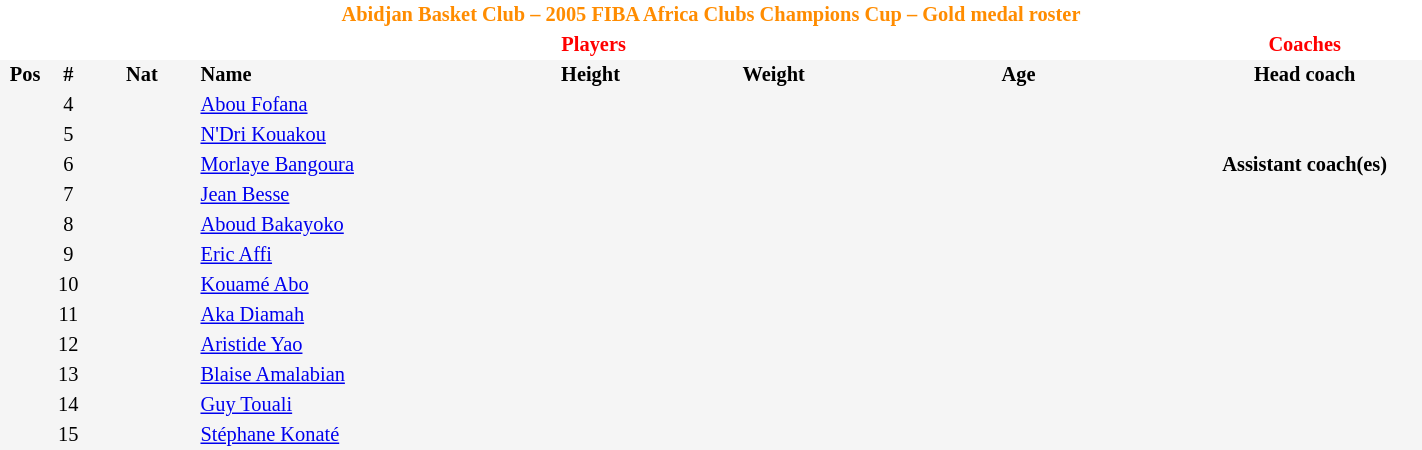<table border=0 cellpadding=2 cellspacing=0  |- bgcolor=#f5f5f5 style="text-align:center; font-size:85%;" width=75%>
<tr>
<td colspan="8" style="background: white; color: #ff8c00"><strong>Abidjan Basket Club – 2005 FIBA Africa Clubs Champions Cup – Gold medal roster</strong></td>
</tr>
<tr>
<td colspan="7" style="background: white; color: red"><strong>Players</strong></td>
<td style="background: white; color: red"><strong>Coaches</strong></td>
</tr>
<tr style="background=#f5f5f5; color: black">
<th width=5px>Pos</th>
<th width=5px>#</th>
<th width=50px>Nat</th>
<th width=135px align=left>Name</th>
<th width=100px>Height</th>
<th width=70px>Weight</th>
<th width=160px>Age</th>
<th width=110px>Head coach</th>
</tr>
<tr>
<td></td>
<td>4</td>
<td></td>
<td align=left><a href='#'>Abou Fofana</a></td>
<td></td>
<td></td>
<td><span></span></td>
<td></td>
</tr>
<tr>
<td></td>
<td>5</td>
<td></td>
<td align=left><a href='#'>N'Dri Kouakou</a></td>
<td></td>
<td></td>
<td><span></span></td>
</tr>
<tr>
<td></td>
<td>6</td>
<td></td>
<td align=left><a href='#'>Morlaye Bangoura</a></td>
<td></td>
<td></td>
<td><span></span></td>
<td><strong>Assistant coach(es)</strong></td>
</tr>
<tr>
<td></td>
<td>7</td>
<td></td>
<td align=left><a href='#'>Jean Besse</a></td>
<td></td>
<td></td>
<td><span></span></td>
<td></td>
</tr>
<tr>
<td></td>
<td>8</td>
<td></td>
<td align=left><a href='#'>Aboud Bakayoko</a></td>
<td></td>
<td></td>
<td><span></span></td>
</tr>
<tr>
<td></td>
<td>9</td>
<td></td>
<td align=left><a href='#'>Eric Affi</a></td>
<td></td>
<td></td>
<td><span></span></td>
</tr>
<tr>
<td></td>
<td>10</td>
<td></td>
<td align=left><a href='#'>Kouamé Abo</a></td>
<td></td>
<td></td>
<td><span></span></td>
</tr>
<tr>
<td></td>
<td>11</td>
<td></td>
<td align=left><a href='#'>Aka Diamah</a></td>
<td></td>
<td></td>
<td><span></span></td>
</tr>
<tr>
<td></td>
<td>12</td>
<td></td>
<td align=left><a href='#'>Aristide Yao</a></td>
<td></td>
<td></td>
<td><span></span></td>
</tr>
<tr>
<td></td>
<td>13</td>
<td></td>
<td align=left><a href='#'>Blaise Amalabian</a></td>
<td></td>
<td></td>
<td><span></span></td>
</tr>
<tr>
<td></td>
<td>14</td>
<td></td>
<td align=left><a href='#'>Guy Touali</a></td>
<td></td>
<td></td>
<td><span></span></td>
</tr>
<tr>
<td></td>
<td>15</td>
<td></td>
<td align=left><a href='#'>Stéphane Konaté</a></td>
<td><span></span></td>
<td><span></span></td>
<td><span></span></td>
</tr>
</table>
